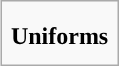<table class="infobox">
<tr>
<th colspan="2"><big></big></th>
</tr>
<tr>
<td style="text-align:center;" colspan="2"></td>
</tr>
<tr>
<th colspan=2>Uniforms</th>
</tr>
<tr>
<td></td>
<td></td>
</tr>
</table>
